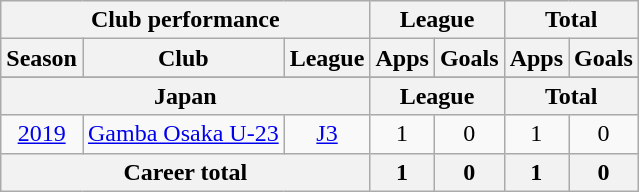<table class="wikitable" style="text-align:center">
<tr>
<th colspan=3>Club performance</th>
<th colspan=2>League</th>
<th colspan=2>Total</th>
</tr>
<tr>
<th>Season</th>
<th>Club</th>
<th>League</th>
<th>Apps</th>
<th>Goals</th>
<th>Apps</th>
<th>Goals</th>
</tr>
<tr>
</tr>
<tr>
<th colspan=3>Japan</th>
<th colspan=2>League</th>
<th colspan=2>Total</th>
</tr>
<tr>
<td><a href='#'>2019</a></td>
<td rowspan=1><a href='#'>Gamba Osaka U-23</a></td>
<td rowspan=1><a href='#'>J3</a></td>
<td>1</td>
<td>0</td>
<td>1</td>
<td>0</td>
</tr>
<tr>
<th colspan=3>Career total</th>
<th>1</th>
<th>0</th>
<th>1</th>
<th>0</th>
</tr>
</table>
